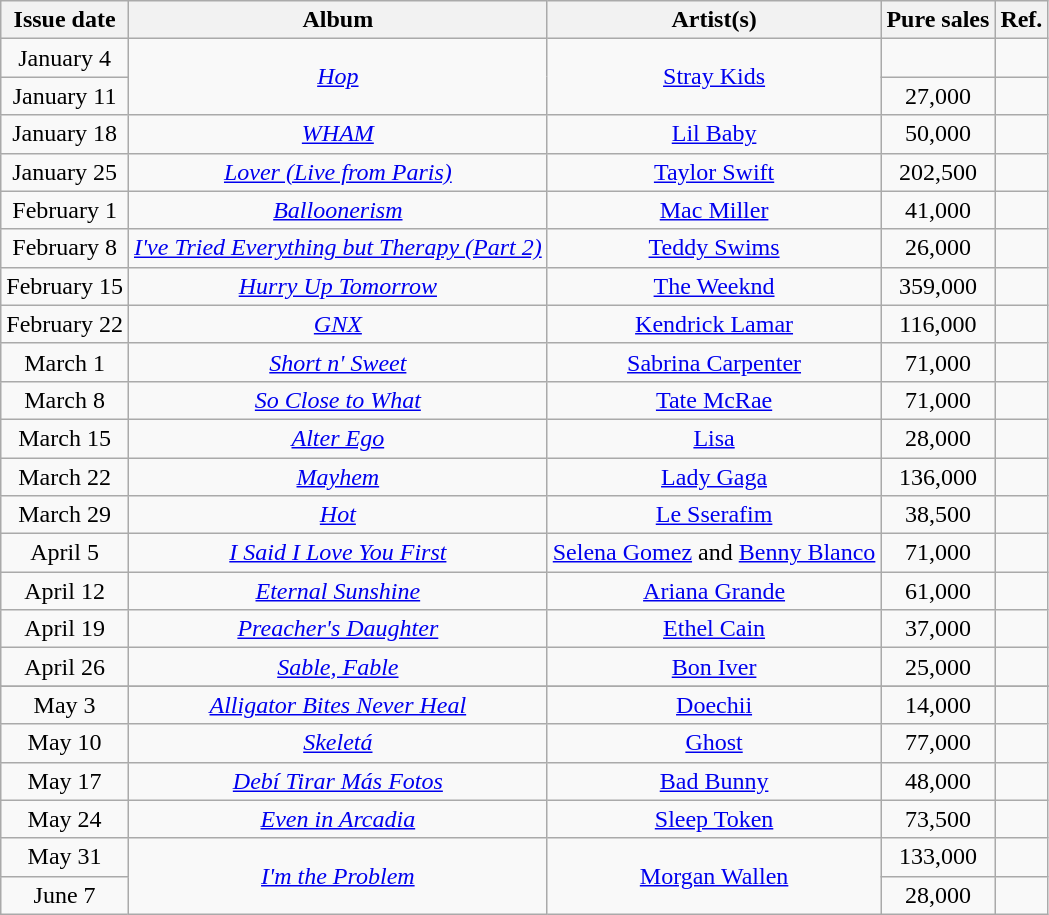<table class="wikitable sortable" style="text-align:center;">
<tr>
<th scope="col">Issue date</th>
<th scope="col">Album</th>
<th scope="col">Artist(s)</th>
<th scope="col">Pure sales</th>
<th scope="col">Ref.</th>
</tr>
<tr>
<td scope="row">January 4</td>
<td rowspan="2"><em><a href='#'>Hop</a></em></td>
<td rowspan="2"><a href='#'>Stray Kids</a></td>
<td></td>
<td></td>
</tr>
<tr>
<td scope="row">January 11</td>
<td>27,000</td>
<td></td>
</tr>
<tr>
<td scope="row">January 18</td>
<td><em><a href='#'>WHAM</a></em></td>
<td><a href='#'>Lil Baby</a></td>
<td>50,000</td>
<td></td>
</tr>
<tr>
<td scope="row">January 25</td>
<td><em><a href='#'>Lover (Live from Paris)</a></em></td>
<td><a href='#'>Taylor Swift</a></td>
<td>202,500</td>
<td></td>
</tr>
<tr>
<td scope="row">February 1</td>
<td><em><a href='#'>Balloonerism</a></em></td>
<td><a href='#'>Mac Miller</a></td>
<td>41,000</td>
<td></td>
</tr>
<tr>
<td scope="row">February 8</td>
<td><em><a href='#'>I've Tried Everything but Therapy (Part 2)</a></em></td>
<td><a href='#'>Teddy Swims</a></td>
<td>26,000</td>
<td></td>
</tr>
<tr>
<td scope="row">February 15</td>
<td><em><a href='#'>Hurry Up Tomorrow</a></em></td>
<td><a href='#'>The Weeknd</a></td>
<td>359,000</td>
<td></td>
</tr>
<tr>
<td scope="row">February 22</td>
<td><em><a href='#'>GNX</a></em></td>
<td><a href='#'>Kendrick Lamar</a></td>
<td>116,000</td>
<td></td>
</tr>
<tr>
<td scope="row">March 1</td>
<td><em><a href='#'>Short n' Sweet</a></em></td>
<td><a href='#'>Sabrina Carpenter</a></td>
<td>71,000</td>
<td></td>
</tr>
<tr>
<td scope="row">March 8</td>
<td><em><a href='#'>So Close to What</a></em></td>
<td><a href='#'>Tate McRae</a></td>
<td>71,000</td>
<td></td>
</tr>
<tr>
<td scope="row">March 15</td>
<td><em><a href='#'>Alter Ego</a></em></td>
<td><a href='#'>Lisa</a></td>
<td>28,000</td>
<td></td>
</tr>
<tr>
<td scope="row">March 22</td>
<td><em><a href='#'>Mayhem</a></em></td>
<td><a href='#'>Lady Gaga</a></td>
<td>136,000</td>
<td></td>
</tr>
<tr>
<td scope="row">March 29</td>
<td><em><a href='#'>Hot</a></em></td>
<td><a href='#'>Le Sserafim</a></td>
<td>38,500</td>
<td></td>
</tr>
<tr>
<td scope="row">April 5</td>
<td><em><a href='#'>I Said I Love You First</a></em></td>
<td><a href='#'>Selena Gomez</a> and <a href='#'>Benny Blanco</a></td>
<td>71,000</td>
<td></td>
</tr>
<tr>
<td scope="row">April 12</td>
<td><em><a href='#'>Eternal Sunshine</a></em></td>
<td><a href='#'>Ariana Grande</a></td>
<td>61,000</td>
<td></td>
</tr>
<tr>
<td scope="row">April 19</td>
<td><em><a href='#'>Preacher's Daughter</a></em></td>
<td><a href='#'>Ethel Cain</a></td>
<td>37,000</td>
<td></td>
</tr>
<tr>
<td scope="row">April 26</td>
<td><em><a href='#'>Sable, Fable</a></em></td>
<td><a href='#'>Bon Iver</a></td>
<td>25,000</td>
<td></td>
</tr>
<tr>
</tr>
<tr>
<td scope="row">May 3</td>
<td><em><a href='#'>Alligator Bites Never Heal</a></em></td>
<td><a href='#'>Doechii</a></td>
<td>14,000</td>
<td></td>
</tr>
<tr>
<td scope="row">May 10</td>
<td><em><a href='#'>Skeletá</a></em></td>
<td><a href='#'>Ghost</a></td>
<td>77,000</td>
<td></td>
</tr>
<tr>
<td scope="row">May 17</td>
<td><em><a href='#'>Debí Tirar Más Fotos</a></em></td>
<td><a href='#'>Bad Bunny</a></td>
<td>48,000</td>
<td></td>
</tr>
<tr>
<td scope="row">May 24</td>
<td><em><a href='#'>Even in Arcadia</a></em></td>
<td><a href='#'>Sleep Token</a></td>
<td>73,500</td>
<td></td>
</tr>
<tr>
<td scope="row">May 31</td>
<td rowspan="2"><em><a href='#'>I'm the Problem</a></em></td>
<td rowspan="2"><a href='#'>Morgan Wallen</a></td>
<td>133,000</td>
<td></td>
</tr>
<tr>
<td scope="row">June 7</td>
<td>28,000</td>
<td></td>
</tr>
</table>
